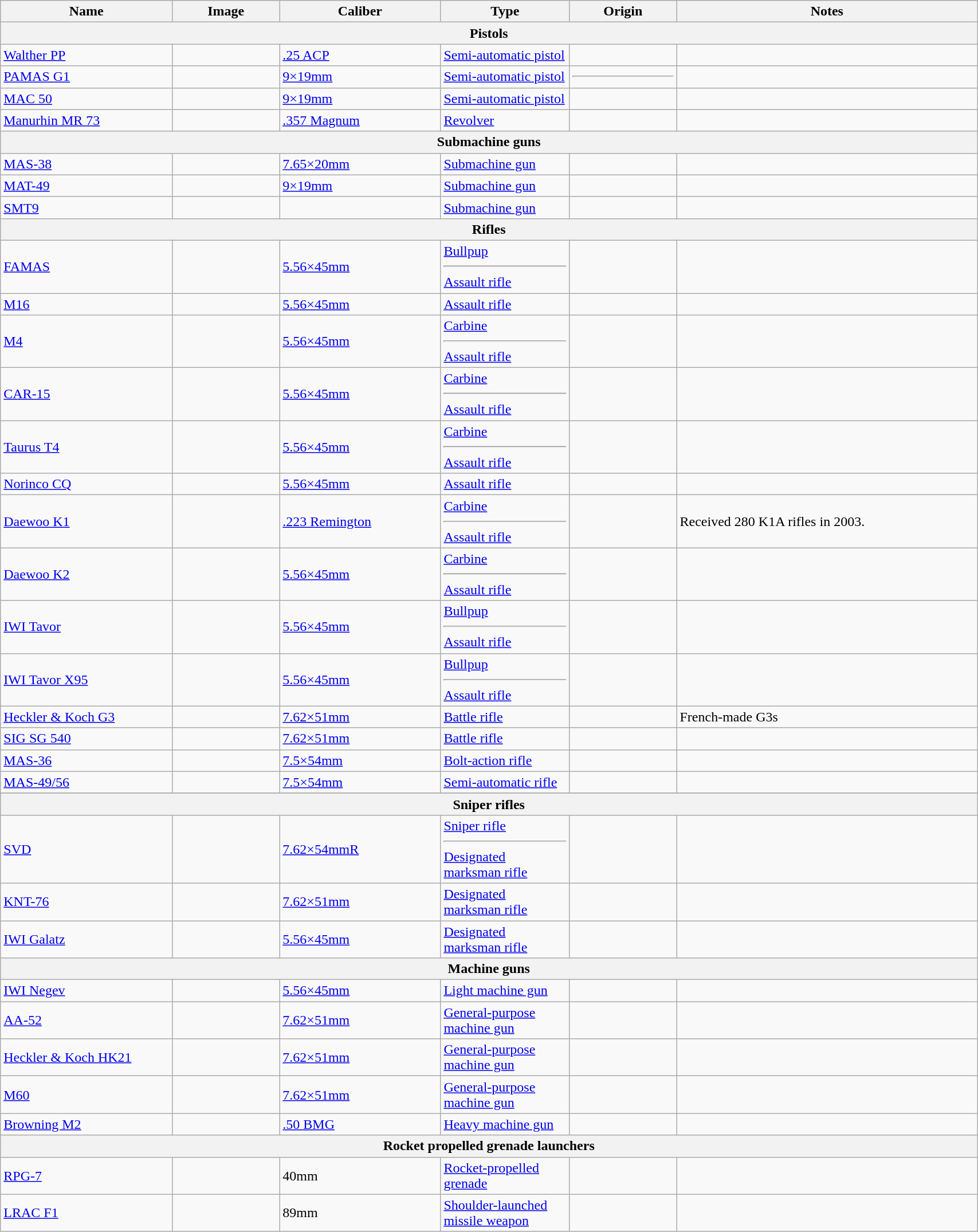<table class="wikitable" style="width:90%;">
<tr>
<th width=16%>Name</th>
<th width=10%>Image</th>
<th width=15%>Caliber</th>
<th width=12%>Type</th>
<th width=10%>Origin</th>
<th width=28%>Notes</th>
</tr>
<tr>
<th colspan="6">Pistols</th>
</tr>
<tr>
<td><a href='#'>Walther PP</a></td>
<td></td>
<td><a href='#'>.25 ACP</a></td>
<td><a href='#'>Semi-automatic pistol</a></td>
<td></td>
<td></td>
</tr>
<tr>
<td><a href='#'>PAMAS G1</a></td>
<td></td>
<td><a href='#'>9×19mm</a></td>
<td><a href='#'>Semi-automatic pistol</a></td>
<td><hr></td>
<td></td>
</tr>
<tr>
<td><a href='#'>MAC 50</a></td>
<td></td>
<td><a href='#'>9×19mm</a></td>
<td><a href='#'>Semi-automatic pistol</a></td>
<td></td>
<td></td>
</tr>
<tr>
<td><a href='#'>Manurhin MR 73</a></td>
<td></td>
<td><a href='#'>.357 Magnum</a></td>
<td><a href='#'>Revolver</a></td>
<td></td>
<td></td>
</tr>
<tr>
<th colspan="6">Submachine guns</th>
</tr>
<tr>
<td><a href='#'>MAS-38</a></td>
<td></td>
<td><a href='#'>7.65×20mm</a></td>
<td><a href='#'>Submachine gun</a></td>
<td></td>
<td></td>
</tr>
<tr>
<td><a href='#'>MAT-49</a></td>
<td></td>
<td><a href='#'>9×19mm</a></td>
<td><a href='#'>Submachine gun</a></td>
<td></td>
<td></td>
</tr>
<tr>
<td><a href='#'>SMT9</a></td>
<td></td>
<td></td>
<td><a href='#'>Submachine gun</a></td>
<td></td>
<td></td>
</tr>
<tr>
<th colspan="6">Rifles</th>
</tr>
<tr>
<td><a href='#'>FAMAS</a></td>
<td></td>
<td><a href='#'>5.56×45mm</a></td>
<td><a href='#'>Bullpup</a><hr><a href='#'>Assault rifle</a></td>
<td></td>
<td></td>
</tr>
<tr>
<td><a href='#'>M16</a></td>
<td></td>
<td><a href='#'>5.56×45mm</a></td>
<td><a href='#'>Assault rifle</a></td>
<td></td>
<td></td>
</tr>
<tr>
<td><a href='#'>M4</a></td>
<td></td>
<td><a href='#'>5.56×45mm</a></td>
<td><a href='#'>Carbine</a><hr><a href='#'>Assault rifle</a></td>
<td></td>
<td></td>
</tr>
<tr>
<td><a href='#'>CAR-15</a></td>
<td></td>
<td><a href='#'>5.56×45mm</a></td>
<td><a href='#'>Carbine</a><hr><a href='#'>Assault rifle</a></td>
<td></td>
<td></td>
</tr>
<tr>
<td><a href='#'>Taurus T4</a></td>
<td></td>
<td><a href='#'>5.56×45mm</a></td>
<td><a href='#'>Carbine</a><hr><a href='#'>Assault rifle</a></td>
<td></td>
<td></td>
</tr>
<tr>
<td><a href='#'>Norinco CQ</a></td>
<td></td>
<td><a href='#'>5.56×45mm</a></td>
<td><a href='#'>Assault rifle</a></td>
<td></td>
<td></td>
</tr>
<tr>
<td><a href='#'>Daewoo K1</a></td>
<td></td>
<td><a href='#'>.223 Remington</a></td>
<td><a href='#'>Carbine</a><hr><a href='#'>Assault rifle</a></td>
<td></td>
<td>Received 280 K1A rifles in 2003.</td>
</tr>
<tr>
<td><a href='#'>Daewoo K2</a></td>
<td></td>
<td><a href='#'>5.56×45mm</a></td>
<td><a href='#'>Carbine</a><hr><a href='#'>Assault rifle</a></td>
<td></td>
<td></td>
</tr>
<tr>
<td><a href='#'>IWI Tavor</a></td>
<td></td>
<td><a href='#'>5.56×45mm</a></td>
<td><a href='#'>Bullpup</a><hr><a href='#'>Assault rifle</a></td>
<td></td>
<td></td>
</tr>
<tr>
<td><a href='#'>IWI Tavor X95</a></td>
<td></td>
<td><a href='#'>5.56×45mm</a></td>
<td><a href='#'>Bullpup</a><hr><a href='#'>Assault rifle</a></td>
<td></td>
<td></td>
</tr>
<tr>
<td><a href='#'>Heckler & Koch G3</a></td>
<td></td>
<td><a href='#'>7.62×51mm</a></td>
<td><a href='#'>Battle rifle</a></td>
<td><br></td>
<td>French-made G3s</td>
</tr>
<tr>
<td><a href='#'>SIG SG 540</a></td>
<td></td>
<td><a href='#'>7.62×51mm</a></td>
<td><a href='#'>Battle rifle</a></td>
<td></td>
<td></td>
</tr>
<tr>
<td><a href='#'>MAS-36</a></td>
<td></td>
<td><a href='#'>7.5×54mm</a></td>
<td><a href='#'>Bolt-action rifle</a></td>
<td></td>
<td></td>
</tr>
<tr>
<td><a href='#'>MAS-49/56</a></td>
<td></td>
<td><a href='#'>7.5×54mm</a></td>
<td><a href='#'>Semi-automatic rifle</a></td>
<td></td>
<td></td>
</tr>
<tr>
</tr>
<tr>
<th colspan="6">Sniper rifles</th>
</tr>
<tr>
<td><a href='#'>SVD</a></td>
<td></td>
<td><a href='#'>7.62×54mmR</a></td>
<td><a href='#'>Sniper rifle</a><hr><a href='#'>Designated marksman rifle</a></td>
<td></td>
<td></td>
</tr>
<tr>
<td><a href='#'>KNT-76</a></td>
<td></td>
<td><a href='#'>7.62×51mm</a></td>
<td><a href='#'>Designated marksman rifle</a></td>
<td></td>
<td></td>
</tr>
<tr>
<td><a href='#'>IWI Galatz</a></td>
<td></td>
<td><a href='#'>5.56×45mm</a></td>
<td><a href='#'>Designated marksman rifle</a></td>
<td></td>
<td></td>
</tr>
<tr>
<th colspan="6">Machine guns</th>
</tr>
<tr>
<td><a href='#'>IWI Negev</a></td>
<td></td>
<td><a href='#'>5.56×45mm</a></td>
<td><a href='#'>Light machine gun</a></td>
<td></td>
<td></td>
</tr>
<tr>
<td><a href='#'>AA-52</a></td>
<td></td>
<td><a href='#'>7.62×51mm</a></td>
<td><a href='#'>General-purpose machine gun</a></td>
<td></td>
<td></td>
</tr>
<tr>
<td><a href='#'>Heckler & Koch HK21</a></td>
<td></td>
<td><a href='#'>7.62×51mm</a></td>
<td><a href='#'>General-purpose machine gun</a></td>
<td></td>
<td></td>
</tr>
<tr>
<td><a href='#'>M60</a></td>
<td></td>
<td><a href='#'>7.62×51mm</a></td>
<td><a href='#'>General-purpose machine gun</a></td>
<td></td>
<td></td>
</tr>
<tr>
<td><a href='#'>Browning M2</a></td>
<td></td>
<td><a href='#'>.50 BMG</a></td>
<td><a href='#'>Heavy machine gun</a></td>
<td></td>
<td></td>
</tr>
<tr>
<th colspan="6">Rocket propelled grenade launchers</th>
</tr>
<tr>
<td><a href='#'>RPG-7</a></td>
<td></td>
<td>40mm</td>
<td><a href='#'>Rocket-propelled grenade</a></td>
<td></td>
<td></td>
</tr>
<tr>
<td><a href='#'>LRAC F1</a></td>
<td></td>
<td>89mm</td>
<td><a href='#'>Shoulder-launched missile weapon</a></td>
<td></td>
<td></td>
</tr>
</table>
